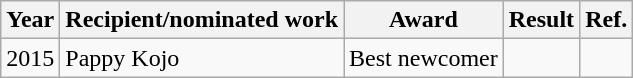<table class="wikitable">
<tr>
<th>Year</th>
<th>Recipient/nominated work</th>
<th>Award</th>
<th>Result</th>
<th>Ref.</th>
</tr>
<tr>
<td>2015</td>
<td>Pappy Kojo</td>
<td>Best newcomer</td>
<td></td>
<td></td>
</tr>
</table>
